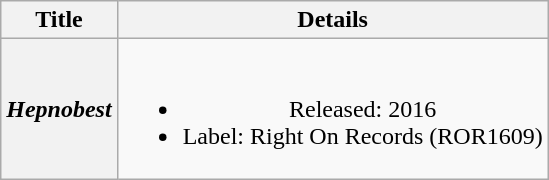<table class="wikitable plainrowheaders" style="text-align:center;" border="1">
<tr>
<th>Title</th>
<th>Details</th>
</tr>
<tr>
<th scope="row"><em>Hepnobest</em></th>
<td><br><ul><li>Released: 2016</li><li>Label: Right On Records (ROR1609)</li></ul></td>
</tr>
</table>
